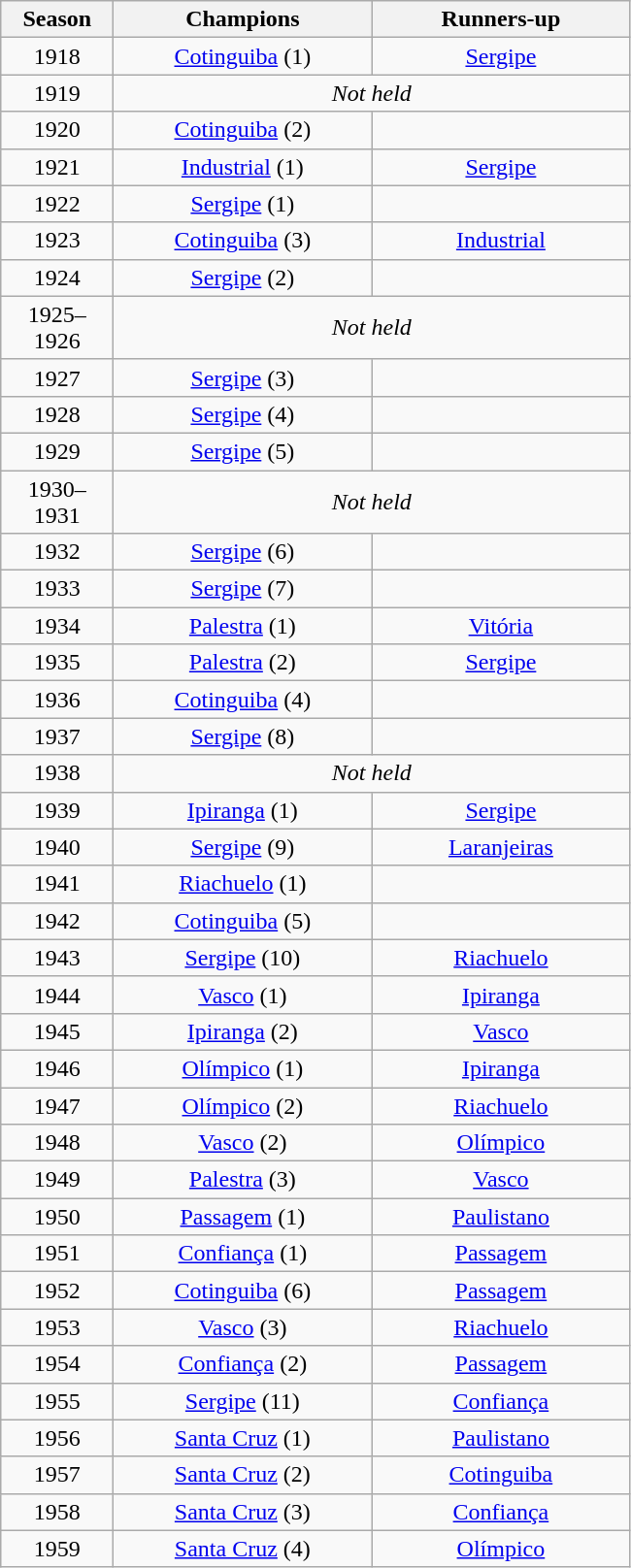<table class="wikitable" style="text-align:center; margin-left:1em;">
<tr>
<th style="width:70px">Season</th>
<th style="width:170px">Champions</th>
<th style="width:170px">Runners-up</th>
</tr>
<tr>
<td>1918</td>
<td><a href='#'>Cotinguiba</a> (1)</td>
<td><a href='#'>Sergipe</a></td>
</tr>
<tr>
<td>1919</td>
<td colspan=2><em>Not held</em></td>
</tr>
<tr>
<td>1920</td>
<td><a href='#'>Cotinguiba</a> (2)</td>
<td></td>
</tr>
<tr>
<td>1921</td>
<td><a href='#'>Industrial</a> (1)</td>
<td><a href='#'>Sergipe</a></td>
</tr>
<tr>
<td>1922</td>
<td><a href='#'>Sergipe</a> (1)</td>
<td></td>
</tr>
<tr>
<td>1923</td>
<td><a href='#'>Cotinguiba</a> (3)</td>
<td><a href='#'>Industrial</a></td>
</tr>
<tr>
<td>1924</td>
<td><a href='#'>Sergipe</a> (2)</td>
<td></td>
</tr>
<tr>
<td>1925–1926</td>
<td colspan=2><em>Not held</em></td>
</tr>
<tr>
<td>1927</td>
<td><a href='#'>Sergipe</a> (3)</td>
<td></td>
</tr>
<tr>
<td>1928</td>
<td><a href='#'>Sergipe</a> (4)</td>
<td></td>
</tr>
<tr>
<td>1929</td>
<td><a href='#'>Sergipe</a> (5)</td>
<td></td>
</tr>
<tr>
<td>1930–1931</td>
<td colspan=2><em>Not held</em></td>
</tr>
<tr>
<td>1932</td>
<td><a href='#'>Sergipe</a> (6)</td>
<td></td>
</tr>
<tr>
<td>1933</td>
<td><a href='#'>Sergipe</a> (7)</td>
<td></td>
</tr>
<tr>
<td>1934</td>
<td><a href='#'>Palestra</a> (1)</td>
<td><a href='#'>Vitória</a></td>
</tr>
<tr>
<td>1935</td>
<td><a href='#'>Palestra</a> (2)</td>
<td><a href='#'>Sergipe</a></td>
</tr>
<tr>
<td>1936</td>
<td><a href='#'>Cotinguiba</a> (4)</td>
<td></td>
</tr>
<tr>
<td>1937</td>
<td><a href='#'>Sergipe</a> (8)</td>
<td></td>
</tr>
<tr>
<td>1938</td>
<td colspan=2><em>Not held</em></td>
</tr>
<tr>
<td>1939</td>
<td><a href='#'>Ipiranga</a> (1)</td>
<td><a href='#'>Sergipe</a></td>
</tr>
<tr>
<td>1940</td>
<td><a href='#'>Sergipe</a> (9)</td>
<td><a href='#'>Laranjeiras</a></td>
</tr>
<tr>
<td>1941</td>
<td><a href='#'>Riachuelo</a> (1)</td>
<td></td>
</tr>
<tr>
<td>1942</td>
<td><a href='#'>Cotinguiba</a> (5)</td>
<td></td>
</tr>
<tr>
<td>1943</td>
<td><a href='#'>Sergipe</a> (10)</td>
<td><a href='#'>Riachuelo</a></td>
</tr>
<tr>
<td>1944</td>
<td><a href='#'>Vasco</a> (1)</td>
<td><a href='#'>Ipiranga</a></td>
</tr>
<tr>
<td>1945</td>
<td><a href='#'>Ipiranga</a> (2)</td>
<td><a href='#'>Vasco</a></td>
</tr>
<tr>
<td>1946</td>
<td><a href='#'>Olímpico</a> (1)</td>
<td><a href='#'>Ipiranga</a></td>
</tr>
<tr>
<td>1947</td>
<td><a href='#'>Olímpico</a> (2)</td>
<td><a href='#'>Riachuelo</a></td>
</tr>
<tr>
<td>1948</td>
<td><a href='#'>Vasco</a> (2)</td>
<td><a href='#'>Olímpico</a></td>
</tr>
<tr>
<td>1949</td>
<td><a href='#'>Palestra</a> (3)</td>
<td><a href='#'>Vasco</a></td>
</tr>
<tr>
<td>1950</td>
<td><a href='#'>Passagem</a> (1)</td>
<td><a href='#'>Paulistano</a></td>
</tr>
<tr>
<td>1951</td>
<td><a href='#'>Confiança</a> (1)</td>
<td><a href='#'>Passagem</a></td>
</tr>
<tr>
<td>1952</td>
<td><a href='#'>Cotinguiba</a> (6)</td>
<td><a href='#'>Passagem</a></td>
</tr>
<tr>
<td>1953</td>
<td><a href='#'>Vasco</a> (3)</td>
<td><a href='#'>Riachuelo</a></td>
</tr>
<tr>
<td>1954</td>
<td><a href='#'>Confiança</a> (2)</td>
<td><a href='#'>Passagem</a></td>
</tr>
<tr>
<td>1955</td>
<td><a href='#'>Sergipe</a> (11)</td>
<td><a href='#'>Confiança</a></td>
</tr>
<tr>
<td>1956</td>
<td><a href='#'>Santa Cruz</a> (1)</td>
<td><a href='#'>Paulistano</a></td>
</tr>
<tr>
<td>1957</td>
<td><a href='#'>Santa Cruz</a> (2)</td>
<td><a href='#'>Cotinguiba</a></td>
</tr>
<tr>
<td>1958</td>
<td><a href='#'>Santa Cruz</a> (3)</td>
<td><a href='#'>Confiança</a></td>
</tr>
<tr>
<td>1959</td>
<td><a href='#'>Santa Cruz</a> (4)</td>
<td><a href='#'>Olímpico</a></td>
</tr>
</table>
